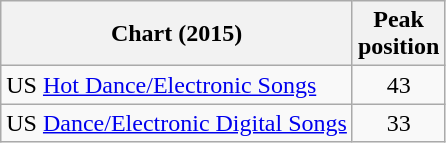<table class="wikitable">
<tr>
<th>Chart (2015)</th>
<th>Peak<br>position</th>
</tr>
<tr>
<td>US <a href='#'>Hot Dance/Electronic Songs</a></td>
<td align="center">43</td>
</tr>
<tr>
<td>US <a href='#'>Dance/Electronic Digital Songs</a></td>
<td align="center">33</td>
</tr>
</table>
